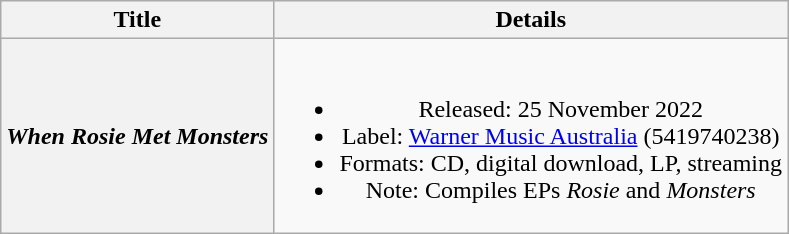<table class="wikitable plainrowheaders" style="text-align:center;" border="1">
<tr>
<th scope="col">Title</th>
<th scope="col">Details</th>
</tr>
<tr>
<th scope="row"><em>When Rosie Met Monsters</em></th>
<td><br><ul><li>Released: 25 November 2022</li><li>Label: <a href='#'>Warner Music Australia</a> (5419740238)</li><li>Formats: CD, digital download, LP, streaming</li><li>Note: Compiles EPs <em>Rosie</em> and <em>Monsters</em></li></ul></td>
</tr>
</table>
